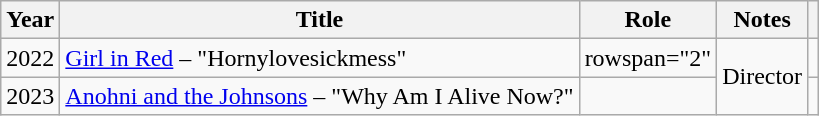<table class="wikitable">
<tr>
<th>Year</th>
<th>Title</th>
<th>Role</th>
<th class="unsortable">Notes</th>
<th></th>
</tr>
<tr>
<td>2022</td>
<td><a href='#'>Girl in Red</a> – "Hornylovesickmess"</td>
<td>rowspan="2" </td>
<td rowspan="2">Director</td>
<td></td>
</tr>
<tr>
<td>2023</td>
<td><a href='#'>Anohni and the Johnsons</a> – "Why Am I Alive Now?"</td>
<td></td>
</tr>
</table>
